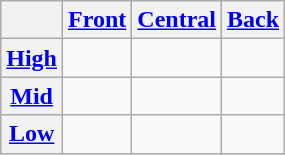<table class="wikitable" style=text-align:center>
<tr>
<th></th>
<th><a href='#'>Front</a></th>
<th><a href='#'>Central</a></th>
<th><a href='#'>Back</a></th>
</tr>
<tr>
<th><a href='#'>High</a></th>
<td></td>
<td></td>
<td></td>
</tr>
<tr>
<th><a href='#'>Mid</a></th>
<td></td>
<td></td>
<td></td>
</tr>
<tr>
<th><a href='#'>Low</a></th>
<td></td>
<td></td>
<td></td>
</tr>
</table>
